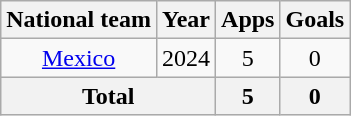<table class="wikitable" style="text-align:center">
<tr>
<th>National team</th>
<th>Year</th>
<th>Apps</th>
<th>Goals</th>
</tr>
<tr>
<td rowspan="1"><a href='#'>Mexico</a></td>
<td>2024</td>
<td>5</td>
<td>0</td>
</tr>
<tr>
<th colspan="2">Total</th>
<th>5</th>
<th>0</th>
</tr>
</table>
